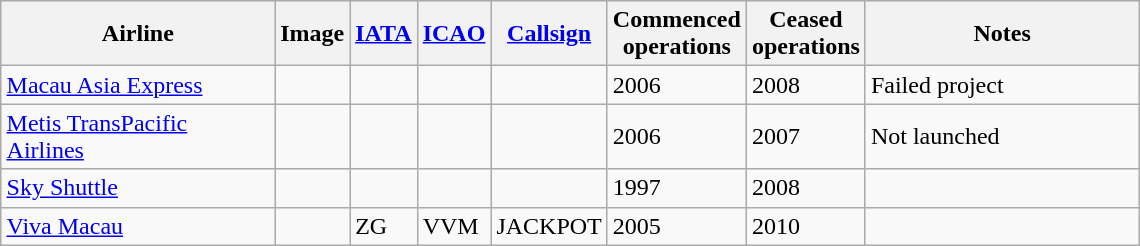<table class="wikitable sortable" style="border-collapse:collapse; margin:auto;" border="1" cellpadding="3">
<tr valign="middle">
<th style="width:175px;">Airline</th>
<th>Image</th>
<th><a href='#'>IATA</a></th>
<th><a href='#'>ICAO</a></th>
<th><a href='#'>Callsign</a></th>
<th>Commenced<br>operations</th>
<th>Ceased<br>operations</th>
<th style="width:175px;">Notes</th>
</tr>
<tr>
<td><a href='#'>Macau Asia Express</a></td>
<td></td>
<td></td>
<td></td>
<td></td>
<td>2006</td>
<td>2008</td>
<td>Failed project</td>
</tr>
<tr>
<td><a href='#'>Metis TransPacific Airlines</a></td>
<td></td>
<td></td>
<td></td>
<td></td>
<td>2006</td>
<td>2007</td>
<td>Not launched</td>
</tr>
<tr>
<td><a href='#'>Sky Shuttle</a></td>
<td></td>
<td></td>
<td></td>
<td></td>
<td>1997</td>
<td>2008</td>
<td></td>
</tr>
<tr>
<td><a href='#'>Viva Macau</a></td>
<td></td>
<td>ZG</td>
<td>VVM</td>
<td>JACKPOT</td>
<td>2005</td>
<td>2010</td>
<td></td>
</tr>
</table>
